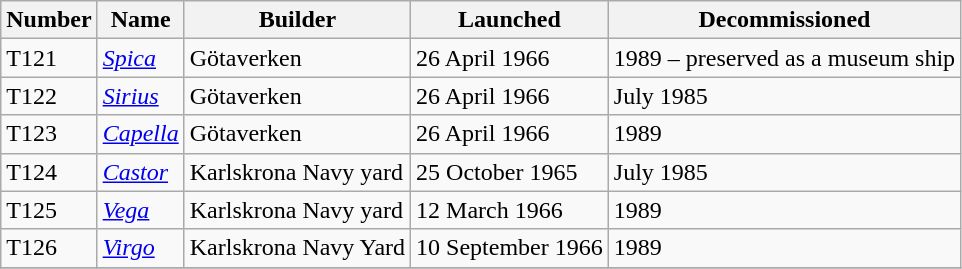<table class="wikitable">
<tr>
<th>Number</th>
<th>Name</th>
<th>Builder</th>
<th>Launched</th>
<th>Decommissioned</th>
</tr>
<tr>
<td>T121</td>
<td><em><a href='#'>Spica</a></em></td>
<td>Götaverken</td>
<td>26 April 1966</td>
<td>1989 – preserved as a museum ship</td>
</tr>
<tr>
<td>T122</td>
<td><em><a href='#'>Sirius</a></em></td>
<td>Götaverken</td>
<td>26 April 1966</td>
<td>July 1985</td>
</tr>
<tr>
<td>T123</td>
<td><em><a href='#'>Capella</a></em></td>
<td>Götaverken</td>
<td>26 April 1966</td>
<td>1989</td>
</tr>
<tr>
<td>T124</td>
<td><em><a href='#'>Castor</a></em></td>
<td>Karlskrona Navy yard</td>
<td>25 October 1965</td>
<td>July 1985</td>
</tr>
<tr>
<td>T125</td>
<td><em><a href='#'>Vega</a></em></td>
<td>Karlskrona Navy yard</td>
<td>12 March 1966</td>
<td>1989</td>
</tr>
<tr>
<td>T126</td>
<td><em><a href='#'>Virgo</a></em></td>
<td>Karlskrona Navy Yard</td>
<td>10 September 1966</td>
<td>1989</td>
</tr>
<tr>
</tr>
</table>
